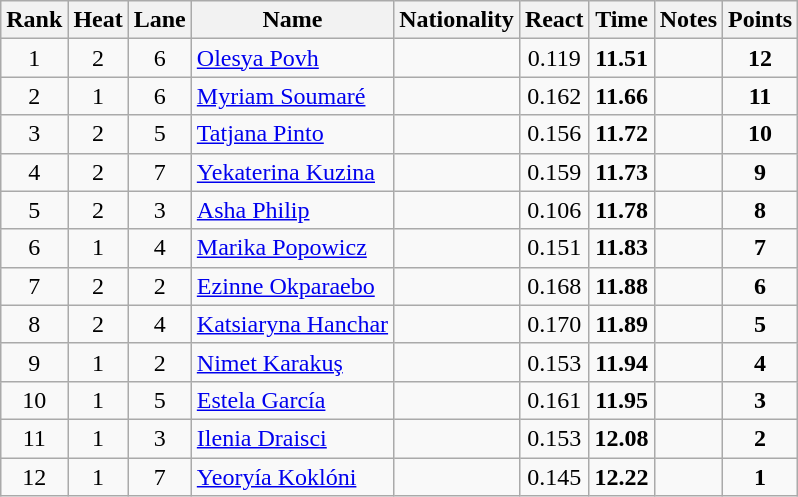<table class="wikitable sortable" style="text-align:center">
<tr>
<th>Rank</th>
<th>Heat</th>
<th>Lane</th>
<th>Name</th>
<th>Nationality</th>
<th>React</th>
<th>Time</th>
<th>Notes</th>
<th>Points</th>
</tr>
<tr>
<td>1</td>
<td>2</td>
<td>6</td>
<td align=left><a href='#'>Olesya Povh</a></td>
<td align=left></td>
<td>0.119</td>
<td><strong>11.51</strong></td>
<td></td>
<td><strong>12</strong></td>
</tr>
<tr>
<td>2</td>
<td>1</td>
<td>6</td>
<td align=left><a href='#'>Myriam Soumaré</a></td>
<td align=left></td>
<td>0.162</td>
<td><strong>11.66</strong></td>
<td></td>
<td><strong>11</strong></td>
</tr>
<tr>
<td>3</td>
<td>2</td>
<td>5</td>
<td align=left><a href='#'>Tatjana Pinto</a></td>
<td align=left></td>
<td>0.156</td>
<td><strong>11.72</strong></td>
<td></td>
<td><strong>10</strong></td>
</tr>
<tr>
<td>4</td>
<td>2</td>
<td>7</td>
<td align=left><a href='#'>Yekaterina Kuzina</a></td>
<td align=left></td>
<td>0.159</td>
<td><strong>11.73</strong></td>
<td></td>
<td><strong>9</strong></td>
</tr>
<tr>
<td>5</td>
<td>2</td>
<td>3</td>
<td align=left><a href='#'>Asha Philip</a></td>
<td align=left></td>
<td>0.106</td>
<td><strong>11.78</strong></td>
<td></td>
<td><strong>8</strong></td>
</tr>
<tr>
<td>6</td>
<td>1</td>
<td>4</td>
<td align=left><a href='#'>Marika Popowicz</a></td>
<td align=left></td>
<td>0.151</td>
<td><strong>11.83</strong></td>
<td></td>
<td><strong>7</strong></td>
</tr>
<tr>
<td>7</td>
<td>2</td>
<td>2</td>
<td align=left><a href='#'>Ezinne Okparaebo</a></td>
<td align=left></td>
<td>0.168</td>
<td><strong>11.88</strong></td>
<td></td>
<td><strong>6</strong></td>
</tr>
<tr>
<td>8</td>
<td>2</td>
<td>4</td>
<td align=left><a href='#'>Katsiaryna Hanchar</a></td>
<td align=left></td>
<td>0.170</td>
<td><strong>11.89</strong></td>
<td></td>
<td><strong>5</strong></td>
</tr>
<tr>
<td>9</td>
<td>1</td>
<td>2</td>
<td align=left><a href='#'>Nimet Karakuş</a></td>
<td align=left></td>
<td>0.153</td>
<td><strong>11.94</strong></td>
<td></td>
<td><strong>4</strong></td>
</tr>
<tr>
<td>10</td>
<td>1</td>
<td>5</td>
<td align=left><a href='#'>Estela García</a></td>
<td align=left></td>
<td>0.161</td>
<td><strong>11.95</strong></td>
<td></td>
<td><strong>3</strong></td>
</tr>
<tr>
<td>11</td>
<td>1</td>
<td>3</td>
<td align=left><a href='#'>Ilenia Draisci</a></td>
<td align=left></td>
<td>0.153</td>
<td><strong>12.08</strong></td>
<td></td>
<td><strong>2</strong></td>
</tr>
<tr>
<td>12</td>
<td>1</td>
<td>7</td>
<td align=left><a href='#'>Yeoryía Koklóni</a></td>
<td align=left></td>
<td>0.145</td>
<td><strong>12.22</strong></td>
<td></td>
<td><strong>1</strong></td>
</tr>
</table>
